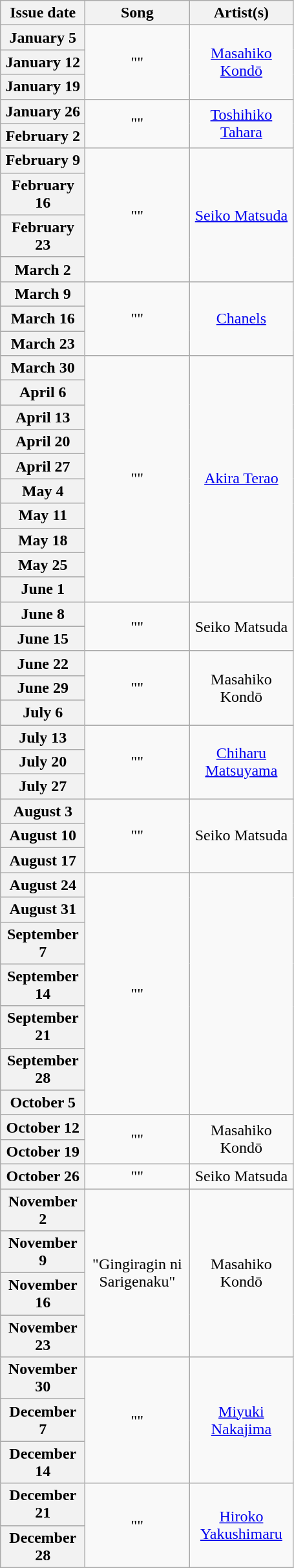<table class="wikitable plainrowheaders" style="text-align: center">
<tr>
<th width="80">Issue date</th>
<th width="100">Song</th>
<th width="100">Artist(s)</th>
</tr>
<tr>
<th scope="row">January 5</th>
<td rowspan="3">""</td>
<td rowspan="3"><a href='#'>Masahiko Kondō</a></td>
</tr>
<tr>
<th scope="row">January 12</th>
</tr>
<tr>
<th scope="row">January 19</th>
</tr>
<tr>
<th scope="row">January 26</th>
<td rowspan="2">""</td>
<td rowspan="2"><a href='#'>Toshihiko Tahara</a></td>
</tr>
<tr>
<th scope="row">February 2</th>
</tr>
<tr>
<th scope="row">February 9</th>
<td rowspan="4">""</td>
<td rowspan="4"><a href='#'>Seiko Matsuda</a></td>
</tr>
<tr>
<th scope="row">February 16</th>
</tr>
<tr>
<th scope="row">February 23</th>
</tr>
<tr>
<th scope="row">March 2</th>
</tr>
<tr>
<th scope="row">March 9</th>
<td rowspan="3">""</td>
<td rowspan="3"><a href='#'>Chanels</a></td>
</tr>
<tr>
<th scope="row">March 16</th>
</tr>
<tr>
<th scope="row">March 23</th>
</tr>
<tr>
<th scope="row">March 30</th>
<td rowspan="10">""</td>
<td rowspan="10"><a href='#'>Akira Terao</a></td>
</tr>
<tr>
<th scope="row">April 6</th>
</tr>
<tr>
<th scope="row">April 13</th>
</tr>
<tr>
<th scope="row">April 20</th>
</tr>
<tr>
<th scope="row">April 27</th>
</tr>
<tr>
<th scope="row">May 4</th>
</tr>
<tr>
<th scope="row">May 11</th>
</tr>
<tr>
<th scope="row">May 18</th>
</tr>
<tr>
<th scope="row">May 25</th>
</tr>
<tr>
<th scope="row">June 1</th>
</tr>
<tr>
<th scope="row">June 8</th>
<td rowspan="2">""</td>
<td rowspan="2">Seiko Matsuda</td>
</tr>
<tr>
<th scope="row">June 15</th>
</tr>
<tr>
<th scope="row">June 22</th>
<td rowspan="3">""</td>
<td rowspan="3">Masahiko Kondō</td>
</tr>
<tr>
<th scope="row">June 29</th>
</tr>
<tr>
<th scope="row">July 6</th>
</tr>
<tr>
<th scope="row">July 13</th>
<td rowspan="3">""</td>
<td rowspan="3"><a href='#'>Chiharu Matsuyama</a></td>
</tr>
<tr>
<th scope="row">July 20</th>
</tr>
<tr>
<th scope="row">July 27</th>
</tr>
<tr>
<th scope="row">August 3</th>
<td rowspan="3">""</td>
<td rowspan="3">Seiko Matsuda</td>
</tr>
<tr>
<th scope="row">August 10</th>
</tr>
<tr>
<th scope="row">August 17</th>
</tr>
<tr>
<th scope="row">August 24</th>
<td rowspan="7">""</td>
<td rowspan="7"></td>
</tr>
<tr>
<th scope="row">August 31</th>
</tr>
<tr>
<th scope="row">September 7</th>
</tr>
<tr>
<th scope="row">September 14</th>
</tr>
<tr>
<th scope="row">September 21</th>
</tr>
<tr>
<th scope="row">September 28</th>
</tr>
<tr>
<th scope="row">October 5</th>
</tr>
<tr>
<th scope="row">October 12</th>
<td rowspan="2">""</td>
<td rowspan="2">Masahiko Kondō</td>
</tr>
<tr>
<th scope="row">October 19</th>
</tr>
<tr>
<th scope="row">October 26</th>
<td rowspan="1">""</td>
<td rowspan="1">Seiko Matsuda</td>
</tr>
<tr>
<th scope="row">November 2</th>
<td rowspan="4">"Gingiragin ni Sarigenaku"</td>
<td rowspan="4">Masahiko Kondō</td>
</tr>
<tr>
<th scope="row">November 9</th>
</tr>
<tr>
<th scope="row">November 16</th>
</tr>
<tr>
<th scope="row">November 23</th>
</tr>
<tr>
<th scope="row">November 30</th>
<td rowspan="3">""</td>
<td rowspan="3"><a href='#'>Miyuki Nakajima</a></td>
</tr>
<tr>
<th scope="row">December 7</th>
</tr>
<tr>
<th scope="row">December 14</th>
</tr>
<tr>
<th scope="row">December 21</th>
<td rowspan="2">""</td>
<td rowspan="2"><a href='#'>Hiroko Yakushimaru</a></td>
</tr>
<tr>
<th scope="row">December 28</th>
</tr>
</table>
